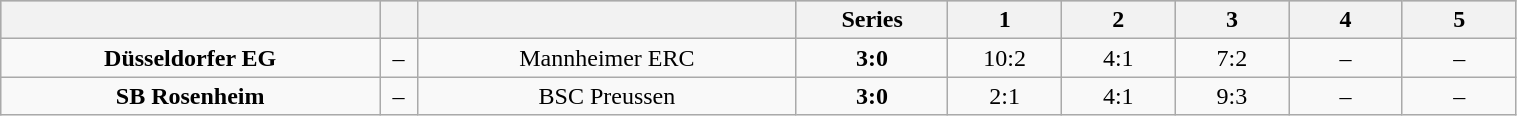<table class="wikitable" width="80%">
<tr style="background-color:#c0c0c0;">
<th style="width:25%;"></th>
<th style="width:2.5%;"></th>
<th style="width:25%;"></th>
<th style="width:10%;">Series</th>
<th style="width:7.5%;">1</th>
<th style="width:7.5%;">2</th>
<th style="width:7.5%;">3</th>
<th style="width:7.5%;">4</th>
<th style="width:7.5%;">5</th>
</tr>
<tr align="center">
<td><strong>Düsseldorfer EG</strong></td>
<td>–</td>
<td>Mannheimer ERC</td>
<td><strong>3:0</strong></td>
<td>10:2</td>
<td>4:1</td>
<td>7:2</td>
<td>–</td>
<td>–</td>
</tr>
<tr align="center">
<td><strong>SB Rosenheim</strong></td>
<td>–</td>
<td>BSC Preussen</td>
<td><strong>3:0</strong></td>
<td>2:1</td>
<td>4:1</td>
<td>9:3</td>
<td>–</td>
<td>–</td>
</tr>
</table>
